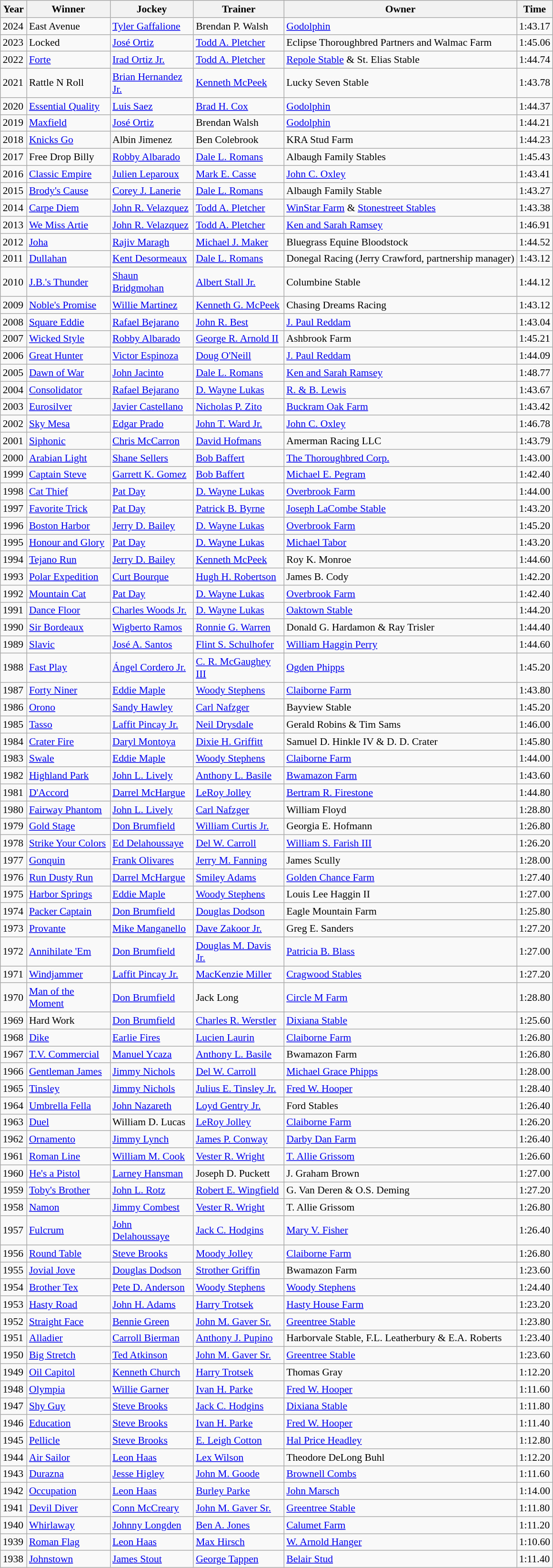<table class="wikitable sortable" style="font-size:90%">
<tr>
<th style="width:30px">Year<br></th>
<th style="width:110px">Winner<br></th>
<th style="width:110px">Jockey<br></th>
<th style="width:120px">Trainer<br></th>
<th>Owner<br></th>
<th style="width:25px">Time<br></th>
</tr>
<tr>
<td>2024</td>
<td>East Avenue</td>
<td><a href='#'>Tyler Gaffalione</a></td>
<td>Brendan P. Walsh</td>
<td><a href='#'>Godolphin</a></td>
<td>1:43.17</td>
</tr>
<tr>
<td>2023</td>
<td>Locked</td>
<td><a href='#'>José Ortiz</a></td>
<td><a href='#'>Todd A. Pletcher</a></td>
<td>Eclipse Thoroughbred Partners and Walmac Farm</td>
<td>1:45.06</td>
</tr>
<tr>
<td>2022</td>
<td><a href='#'>Forte</a></td>
<td><a href='#'>Irad Ortiz Jr.</a></td>
<td><a href='#'>Todd A. Pletcher</a></td>
<td><a href='#'>Repole Stable</a> & St. Elias Stable</td>
<td>1:44.74</td>
</tr>
<tr>
<td>2021</td>
<td>Rattle N Roll</td>
<td><a href='#'>Brian Hernandez Jr.</a></td>
<td><a href='#'>Kenneth McPeek</a></td>
<td>Lucky Seven Stable</td>
<td>1:43.78</td>
</tr>
<tr>
<td>2020</td>
<td><a href='#'>Essential Quality</a></td>
<td><a href='#'>Luis Saez</a></td>
<td><a href='#'>Brad H. Cox</a></td>
<td><a href='#'>Godolphin</a></td>
<td>1:44.37</td>
</tr>
<tr>
<td>2019</td>
<td><a href='#'> Maxfield</a></td>
<td><a href='#'>José Ortiz</a></td>
<td>Brendan Walsh</td>
<td><a href='#'>Godolphin</a></td>
<td>1:44.21</td>
</tr>
<tr>
<td>2018</td>
<td><a href='#'>Knicks Go</a></td>
<td>Albin Jimenez</td>
<td>Ben Colebrook</td>
<td>KRA Stud Farm</td>
<td>1:44.23</td>
</tr>
<tr>
<td>2017</td>
<td>Free Drop Billy</td>
<td><a href='#'>Robby Albarado</a></td>
<td><a href='#'>Dale L. Romans</a></td>
<td>Albaugh Family Stables</td>
<td>1:45.43</td>
</tr>
<tr>
<td>2016</td>
<td><a href='#'>Classic Empire</a></td>
<td><a href='#'>Julien Leparoux</a></td>
<td><a href='#'>Mark E. Casse</a></td>
<td><a href='#'>John C. Oxley</a></td>
<td>1:43.41</td>
</tr>
<tr>
<td>2015</td>
<td><a href='#'>Brody's Cause</a></td>
<td><a href='#'>Corey J. Lanerie</a></td>
<td><a href='#'>Dale L. Romans</a></td>
<td>Albaugh Family Stable</td>
<td>1:43.27</td>
</tr>
<tr>
<td>2014</td>
<td><a href='#'>Carpe Diem</a></td>
<td><a href='#'>John R. Velazquez</a></td>
<td><a href='#'>Todd A. Pletcher</a></td>
<td><a href='#'>WinStar Farm</a> & <a href='#'>Stonestreet Stables</a></td>
<td>1:43.38</td>
</tr>
<tr>
<td>2013</td>
<td><a href='#'>We Miss Artie</a></td>
<td><a href='#'>John R. Velazquez</a></td>
<td><a href='#'>Todd A. Pletcher</a></td>
<td><a href='#'>Ken and Sarah Ramsey</a></td>
<td>1:46.91</td>
</tr>
<tr>
<td>2012</td>
<td><a href='#'>Joha</a></td>
<td><a href='#'>Rajiv Maragh</a></td>
<td><a href='#'>Michael J. Maker</a></td>
<td>Bluegrass Equine Bloodstock</td>
<td>1:44.52</td>
</tr>
<tr>
<td>2011</td>
<td><a href='#'>Dullahan</a></td>
<td><a href='#'>Kent Desormeaux</a></td>
<td><a href='#'>Dale L. Romans</a></td>
<td>Donegal Racing (Jerry Crawford, partnership manager)</td>
<td>1:43.12</td>
</tr>
<tr>
<td>2010</td>
<td><a href='#'>J.B.'s Thunder</a></td>
<td><a href='#'>Shaun Bridgmohan</a></td>
<td><a href='#'>Albert Stall Jr.</a></td>
<td>Columbine Stable</td>
<td>1:44.12</td>
</tr>
<tr>
<td>2009</td>
<td><a href='#'>Noble's Promise</a></td>
<td><a href='#'>Willie Martinez</a></td>
<td><a href='#'>Kenneth G. McPeek</a></td>
<td>Chasing Dreams Racing</td>
<td>1:43.12</td>
</tr>
<tr>
<td>2008</td>
<td><a href='#'>Square Eddie</a></td>
<td><a href='#'>Rafael Bejarano</a></td>
<td><a href='#'>John R. Best</a></td>
<td><a href='#'>J. Paul Reddam</a></td>
<td>1:43.04</td>
</tr>
<tr>
<td>2007</td>
<td><a href='#'>Wicked Style</a></td>
<td><a href='#'>Robby Albarado</a></td>
<td><a href='#'>George R. Arnold II</a></td>
<td>Ashbrook Farm</td>
<td>1:45.21</td>
</tr>
<tr>
<td>2006</td>
<td><a href='#'>Great Hunter</a></td>
<td><a href='#'>Victor Espinoza</a></td>
<td><a href='#'>Doug O'Neill</a></td>
<td><a href='#'>J. Paul Reddam</a></td>
<td>1:44.09</td>
</tr>
<tr>
<td>2005</td>
<td><a href='#'>Dawn of War</a></td>
<td><a href='#'>John Jacinto</a></td>
<td><a href='#'>Dale L. Romans</a></td>
<td><a href='#'>Ken and Sarah Ramsey</a></td>
<td>1:48.77</td>
</tr>
<tr>
<td>2004</td>
<td><a href='#'>Consolidator</a></td>
<td><a href='#'>Rafael Bejarano</a></td>
<td><a href='#'>D. Wayne Lukas</a></td>
<td><a href='#'>R. & B. Lewis</a></td>
<td>1:43.67</td>
</tr>
<tr>
<td>2003</td>
<td><a href='#'>Eurosilver</a></td>
<td><a href='#'>Javier Castellano</a></td>
<td><a href='#'>Nicholas P. Zito</a></td>
<td><a href='#'>Buckram Oak Farm</a></td>
<td>1:43.42</td>
</tr>
<tr>
<td>2002</td>
<td><a href='#'>Sky Mesa</a></td>
<td><a href='#'>Edgar Prado</a></td>
<td><a href='#'>John T. Ward Jr.</a></td>
<td><a href='#'>John C. Oxley</a></td>
<td>1:46.78</td>
</tr>
<tr>
<td>2001</td>
<td><a href='#'>Siphonic</a></td>
<td><a href='#'>Chris McCarron</a></td>
<td><a href='#'>David Hofmans</a></td>
<td>Amerman Racing LLC</td>
<td>1:43.79</td>
</tr>
<tr>
<td>2000</td>
<td><a href='#'>Arabian Light</a></td>
<td><a href='#'>Shane Sellers</a></td>
<td><a href='#'>Bob Baffert</a></td>
<td><a href='#'>The Thoroughbred Corp.</a></td>
<td>1:43.00</td>
</tr>
<tr>
<td>1999</td>
<td><a href='#'>Captain Steve</a></td>
<td><a href='#'>Garrett K. Gomez</a></td>
<td><a href='#'>Bob Baffert</a></td>
<td><a href='#'>Michael E. Pegram</a></td>
<td>1:42.40</td>
</tr>
<tr>
<td>1998</td>
<td><a href='#'>Cat Thief</a></td>
<td><a href='#'>Pat Day</a></td>
<td><a href='#'>D. Wayne Lukas</a></td>
<td><a href='#'>Overbrook Farm</a></td>
<td>1:44.00</td>
</tr>
<tr>
<td>1997</td>
<td><a href='#'>Favorite Trick</a></td>
<td><a href='#'>Pat Day</a></td>
<td><a href='#'>Patrick B. Byrne</a></td>
<td><a href='#'>Joseph LaCombe Stable</a></td>
<td>1:43.20</td>
</tr>
<tr>
<td>1996</td>
<td><a href='#'>Boston Harbor</a></td>
<td><a href='#'>Jerry D. Bailey</a></td>
<td><a href='#'>D. Wayne Lukas</a></td>
<td><a href='#'>Overbrook Farm</a></td>
<td>1:45.20</td>
</tr>
<tr>
<td>1995</td>
<td><a href='#'>Honour and Glory</a></td>
<td><a href='#'>Pat Day</a></td>
<td><a href='#'>D. Wayne Lukas</a></td>
<td><a href='#'>Michael Tabor</a></td>
<td>1:43.20</td>
</tr>
<tr>
<td>1994</td>
<td><a href='#'>Tejano Run</a></td>
<td><a href='#'>Jerry D. Bailey</a></td>
<td><a href='#'>Kenneth McPeek</a></td>
<td>Roy K. Monroe</td>
<td>1:44.60</td>
</tr>
<tr>
<td>1993</td>
<td><a href='#'>Polar Expedition</a></td>
<td><a href='#'>Curt Bourque</a></td>
<td><a href='#'>Hugh H. Robertson</a></td>
<td>James B. Cody</td>
<td>1:42.20</td>
</tr>
<tr>
<td>1992</td>
<td><a href='#'>Mountain Cat</a></td>
<td><a href='#'>Pat Day</a></td>
<td><a href='#'>D. Wayne Lukas</a></td>
<td><a href='#'>Overbrook Farm</a></td>
<td>1:42.40</td>
</tr>
<tr>
<td>1991</td>
<td><a href='#'>Dance Floor</a></td>
<td><a href='#'>Charles Woods Jr.</a></td>
<td><a href='#'>D. Wayne Lukas</a></td>
<td><a href='#'>Oaktown Stable</a></td>
<td>1:44.20</td>
</tr>
<tr>
<td>1990</td>
<td><a href='#'>Sir Bordeaux</a></td>
<td><a href='#'>Wigberto Ramos</a></td>
<td><a href='#'>Ronnie G. Warren</a></td>
<td>Donald G. Hardamon & Ray Trisler</td>
<td>1:44.40</td>
</tr>
<tr>
<td>1989</td>
<td><a href='#'>Slavic</a></td>
<td><a href='#'>José A. Santos</a></td>
<td><a href='#'>Flint S. Schulhofer</a></td>
<td><a href='#'>William Haggin Perry</a></td>
<td>1:44.60</td>
</tr>
<tr>
<td>1988</td>
<td><a href='#'>Fast Play</a></td>
<td><a href='#'>Ángel Cordero Jr.</a></td>
<td><a href='#'>C. R. McGaughey III</a></td>
<td><a href='#'>Ogden Phipps</a></td>
<td>1:45.20</td>
</tr>
<tr>
<td>1987</td>
<td><a href='#'>Forty Niner</a></td>
<td><a href='#'>Eddie Maple</a></td>
<td><a href='#'>Woody Stephens</a></td>
<td><a href='#'>Claiborne Farm</a></td>
<td>1:43.80</td>
</tr>
<tr>
<td>1986</td>
<td><a href='#'>Orono</a></td>
<td><a href='#'>Sandy Hawley</a></td>
<td><a href='#'>Carl Nafzger</a></td>
<td>Bayview Stable</td>
<td>1:45.20</td>
</tr>
<tr>
<td>1985</td>
<td><a href='#'>Tasso</a></td>
<td><a href='#'>Laffit Pincay Jr.</a></td>
<td><a href='#'>Neil Drysdale</a></td>
<td>Gerald Robins & Tim Sams</td>
<td>1:46.00</td>
</tr>
<tr>
<td>1984</td>
<td><a href='#'>Crater Fire</a></td>
<td><a href='#'>Daryl Montoya</a></td>
<td><a href='#'>Dixie H. Griffitt</a></td>
<td>Samuel D. Hinkle IV & D. D. Crater</td>
<td>1:45.80</td>
</tr>
<tr>
<td>1983</td>
<td><a href='#'>Swale</a></td>
<td><a href='#'>Eddie Maple</a></td>
<td><a href='#'>Woody Stephens</a></td>
<td><a href='#'>Claiborne Farm</a></td>
<td>1:44.00</td>
</tr>
<tr>
<td>1982</td>
<td><a href='#'>Highland Park</a></td>
<td><a href='#'>John L. Lively</a></td>
<td><a href='#'>Anthony L. Basile</a></td>
<td><a href='#'>Bwamazon Farm</a></td>
<td>1:43.60</td>
</tr>
<tr>
<td>1981</td>
<td><a href='#'>D'Accord</a></td>
<td><a href='#'>Darrel McHargue</a></td>
<td><a href='#'>LeRoy Jolley</a></td>
<td><a href='#'>Bertram R. Firestone</a></td>
<td>1:44.80</td>
</tr>
<tr>
<td>1980</td>
<td><a href='#'>Fairway Phantom</a></td>
<td><a href='#'>John L. Lively</a></td>
<td><a href='#'>Carl Nafzger</a></td>
<td>William Floyd</td>
<td>1:28.80</td>
</tr>
<tr>
<td>1979</td>
<td><a href='#'>Gold Stage</a></td>
<td><a href='#'>Don Brumfield</a></td>
<td><a href='#'>William Curtis Jr.</a></td>
<td>Georgia E. Hofmann</td>
<td>1:26.80</td>
</tr>
<tr>
<td>1978</td>
<td><a href='#'>Strike Your Colors</a></td>
<td><a href='#'>Ed Delahoussaye</a></td>
<td><a href='#'>Del W. Carroll</a></td>
<td><a href='#'>William S. Farish III</a></td>
<td>1:26.20</td>
</tr>
<tr>
<td>1977</td>
<td><a href='#'>Gonquin</a></td>
<td><a href='#'>Frank Olivares</a></td>
<td><a href='#'>Jerry M. Fanning</a></td>
<td>James Scully</td>
<td>1:28.00</td>
</tr>
<tr>
<td>1976</td>
<td><a href='#'>Run Dusty Run</a></td>
<td><a href='#'>Darrel McHargue</a></td>
<td><a href='#'>Smiley Adams</a></td>
<td><a href='#'>Golden Chance Farm</a></td>
<td>1:27.40</td>
</tr>
<tr>
<td>1975</td>
<td><a href='#'>Harbor Springs</a></td>
<td><a href='#'>Eddie Maple</a></td>
<td><a href='#'>Woody Stephens</a></td>
<td>Louis Lee Haggin II</td>
<td>1:27.00</td>
</tr>
<tr>
<td>1974</td>
<td><a href='#'>Packer Captain</a></td>
<td><a href='#'>Don Brumfield</a></td>
<td><a href='#'>Douglas Dodson</a></td>
<td>Eagle Mountain Farm</td>
<td>1:25.80</td>
</tr>
<tr>
<td>1973</td>
<td><a href='#'>Provante</a></td>
<td><a href='#'>Mike Manganello</a></td>
<td><a href='#'>Dave Zakoor Jr.</a></td>
<td>Greg E. Sanders</td>
<td>1:27.20</td>
</tr>
<tr>
<td>1972</td>
<td><a href='#'>Annihilate 'Em</a></td>
<td><a href='#'>Don Brumfield</a></td>
<td><a href='#'>Douglas M. Davis Jr.</a></td>
<td><a href='#'>Patricia B. Blass</a></td>
<td>1:27.00</td>
</tr>
<tr>
<td>1971</td>
<td><a href='#'>Windjammer</a></td>
<td><a href='#'>Laffit Pincay Jr.</a></td>
<td><a href='#'>MacKenzie Miller</a></td>
<td><a href='#'>Cragwood Stables</a></td>
<td>1:27.20</td>
</tr>
<tr>
<td>1970</td>
<td><a href='#'>Man of the Moment</a></td>
<td><a href='#'>Don Brumfield</a></td>
<td>Jack Long</td>
<td><a href='#'>Circle M Farm</a></td>
<td>1:28.80</td>
</tr>
<tr>
<td>1969</td>
<td>Hard Work</td>
<td><a href='#'>Don Brumfield</a></td>
<td><a href='#'>Charles R. Werstler</a></td>
<td><a href='#'>Dixiana Stable</a></td>
<td>1:25.60</td>
</tr>
<tr>
<td>1968</td>
<td><a href='#'>Dike</a></td>
<td><a href='#'>Earlie Fires</a></td>
<td><a href='#'>Lucien Laurin</a></td>
<td><a href='#'>Claiborne Farm</a></td>
<td>1:26.80</td>
</tr>
<tr>
<td>1967</td>
<td><a href='#'>T.V. Commercial</a></td>
<td><a href='#'>Manuel Ycaza</a></td>
<td><a href='#'>Anthony L. Basile</a></td>
<td>Bwamazon Farm</td>
<td>1:26.80</td>
</tr>
<tr>
<td>1966</td>
<td><a href='#'>Gentleman James</a></td>
<td><a href='#'>Jimmy Nichols</a></td>
<td><a href='#'>Del W. Carroll</a></td>
<td><a href='#'>Michael Grace Phipps</a></td>
<td>1:28.00</td>
</tr>
<tr>
<td>1965</td>
<td><a href='#'>Tinsley</a></td>
<td><a href='#'>Jimmy Nichols</a></td>
<td><a href='#'>Julius E. Tinsley Jr.</a></td>
<td><a href='#'>Fred W. Hooper</a></td>
<td>1:28.40</td>
</tr>
<tr>
<td>1964</td>
<td><a href='#'>Umbrella Fella</a></td>
<td><a href='#'>John Nazareth</a></td>
<td><a href='#'>Loyd Gentry Jr.</a></td>
<td>Ford Stables</td>
<td>1:26.40</td>
</tr>
<tr>
<td>1963</td>
<td><a href='#'>Duel</a></td>
<td>William D. Lucas</td>
<td><a href='#'>LeRoy Jolley</a></td>
<td><a href='#'>Claiborne Farm</a></td>
<td>1:26.20</td>
</tr>
<tr>
<td>1962</td>
<td><a href='#'>Ornamento</a></td>
<td><a href='#'>Jimmy Lynch</a></td>
<td><a href='#'>James P. Conway</a></td>
<td><a href='#'>Darby Dan Farm</a></td>
<td>1:26.40</td>
</tr>
<tr>
<td>1961</td>
<td><a href='#'>Roman Line</a></td>
<td><a href='#'>William M. Cook</a></td>
<td><a href='#'>Vester R. Wright</a></td>
<td><a href='#'>T. Allie Grissom</a></td>
<td>1:26.60</td>
</tr>
<tr>
<td>1960</td>
<td><a href='#'>He's a Pistol</a></td>
<td><a href='#'>Larney Hansman</a></td>
<td>Joseph D. Puckett</td>
<td>J. Graham Brown</td>
<td>1:27.00</td>
</tr>
<tr>
<td>1959</td>
<td><a href='#'>Toby's Brother</a></td>
<td><a href='#'>John L. Rotz</a></td>
<td><a href='#'>Robert E. Wingfield</a></td>
<td>G. Van Deren & O.S. Deming</td>
<td>1:27.20</td>
</tr>
<tr>
<td>1958</td>
<td><a href='#'>Namon</a></td>
<td><a href='#'>Jimmy Combest</a></td>
<td><a href='#'>Vester R. Wright</a></td>
<td>T. Allie Grissom</td>
<td>1:26.80</td>
</tr>
<tr>
<td>1957</td>
<td><a href='#'>Fulcrum</a></td>
<td><a href='#'>John Delahoussaye</a></td>
<td><a href='#'>Jack C. Hodgins</a></td>
<td><a href='#'>Mary V. Fisher</a></td>
<td>1:26.40</td>
</tr>
<tr>
<td>1956</td>
<td><a href='#'>Round Table</a></td>
<td><a href='#'>Steve Brooks</a></td>
<td><a href='#'>Moody Jolley</a></td>
<td><a href='#'>Claiborne Farm</a></td>
<td>1:26.80</td>
</tr>
<tr>
<td>1955</td>
<td><a href='#'>Jovial Jove</a></td>
<td><a href='#'>Douglas Dodson</a></td>
<td><a href='#'>Strother Griffin</a></td>
<td>Bwamazon Farm</td>
<td>1:23.60</td>
</tr>
<tr>
<td>1954</td>
<td><a href='#'>Brother Tex</a></td>
<td><a href='#'>Pete D. Anderson</a></td>
<td><a href='#'>Woody Stephens</a></td>
<td><a href='#'>Woody Stephens</a></td>
<td>1:24.40</td>
</tr>
<tr>
<td>1953</td>
<td><a href='#'>Hasty Road</a></td>
<td><a href='#'>John H. Adams</a></td>
<td><a href='#'>Harry Trotsek</a></td>
<td><a href='#'>Hasty House Farm</a></td>
<td>1:23.20</td>
</tr>
<tr>
<td>1952</td>
<td><a href='#'>Straight Face</a></td>
<td><a href='#'>Bennie Green</a></td>
<td><a href='#'>John M. Gaver Sr.</a></td>
<td><a href='#'>Greentree Stable</a></td>
<td>1:23.80</td>
</tr>
<tr>
<td>1951</td>
<td><a href='#'>Alladier</a></td>
<td><a href='#'>Carroll Bierman</a></td>
<td><a href='#'>Anthony J. Pupino</a></td>
<td>Harborvale Stable, F.L. Leatherbury & E.A. Roberts</td>
<td>1:23.40</td>
</tr>
<tr>
<td>1950</td>
<td><a href='#'>Big Stretch</a></td>
<td><a href='#'>Ted Atkinson</a></td>
<td><a href='#'>John M. Gaver Sr.</a></td>
<td><a href='#'>Greentree Stable</a></td>
<td>1:23.60</td>
</tr>
<tr>
<td>1949</td>
<td><a href='#'>Oil Capitol</a></td>
<td><a href='#'>Kenneth Church</a></td>
<td><a href='#'>Harry Trotsek</a></td>
<td>Thomas Gray</td>
<td>1:12.20</td>
</tr>
<tr>
<td>1948</td>
<td><a href='#'>Olympia</a></td>
<td><a href='#'>Willie Garner</a></td>
<td><a href='#'>Ivan H. Parke</a></td>
<td><a href='#'>Fred W. Hooper</a></td>
<td>1:11.60</td>
</tr>
<tr>
<td>1947</td>
<td><a href='#'>Shy Guy</a></td>
<td><a href='#'>Steve Brooks</a></td>
<td><a href='#'>Jack C. Hodgins</a></td>
<td><a href='#'>Dixiana Stable</a></td>
<td>1:11.80</td>
</tr>
<tr>
<td>1946</td>
<td><a href='#'>Education</a></td>
<td><a href='#'>Steve Brooks</a></td>
<td><a href='#'>Ivan H. Parke</a></td>
<td><a href='#'>Fred W. Hooper</a></td>
<td>1:11.40</td>
</tr>
<tr>
<td>1945</td>
<td><a href='#'>Pellicle</a></td>
<td><a href='#'>Steve Brooks</a></td>
<td><a href='#'>E. Leigh Cotton</a></td>
<td><a href='#'>Hal Price Headley</a></td>
<td>1:12.80</td>
</tr>
<tr>
<td>1944</td>
<td><a href='#'>Air Sailor</a></td>
<td><a href='#'>Leon Haas</a></td>
<td><a href='#'>Lex Wilson</a></td>
<td>Theodore DeLong Buhl</td>
<td>1:12.20</td>
</tr>
<tr>
<td>1943</td>
<td><a href='#'>Durazna</a></td>
<td><a href='#'>Jesse Higley</a></td>
<td><a href='#'>John M. Goode</a></td>
<td><a href='#'>Brownell Combs</a></td>
<td>1:11.60</td>
</tr>
<tr>
<td>1942</td>
<td><a href='#'>Occupation</a></td>
<td><a href='#'>Leon Haas</a></td>
<td><a href='#'>Burley Parke</a></td>
<td><a href='#'>John Marsch</a></td>
<td>1:14.00</td>
</tr>
<tr>
<td>1941</td>
<td><a href='#'>Devil Diver</a></td>
<td><a href='#'>Conn McCreary</a></td>
<td><a href='#'>John M. Gaver Sr.</a></td>
<td><a href='#'>Greentree Stable</a></td>
<td>1:11.80</td>
</tr>
<tr>
<td>1940</td>
<td><a href='#'>Whirlaway</a></td>
<td><a href='#'>Johnny Longden</a></td>
<td><a href='#'>Ben A. Jones</a></td>
<td><a href='#'>Calumet Farm</a></td>
<td>1:11.20</td>
</tr>
<tr>
<td>1939</td>
<td><a href='#'>Roman Flag</a></td>
<td><a href='#'>Leon Haas</a></td>
<td><a href='#'>Max Hirsch</a></td>
<td><a href='#'>W. Arnold Hanger</a></td>
<td>1:10.60</td>
</tr>
<tr>
<td>1938</td>
<td><a href='#'>Johnstown</a></td>
<td><a href='#'>James Stout</a></td>
<td><a href='#'>George Tappen</a></td>
<td><a href='#'>Belair Stud</a></td>
<td>1:11.40</td>
</tr>
</table>
